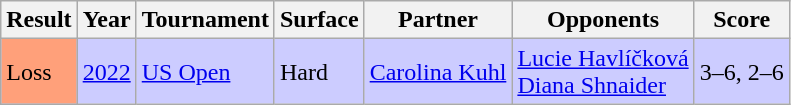<table class="sortable wikitable">
<tr>
<th>Result</th>
<th>Year</th>
<th>Tournament</th>
<th>Surface</th>
<th>Partner</th>
<th>Opponents</th>
<th class=unsortable>Score</th>
</tr>
<tr style="background:#ccf;">
<td style="background:#ffa07a;">Loss</td>
<td><a href='#'>2022</a></td>
<td><a href='#'>US Open</a></td>
<td>Hard</td>
<td> <a href='#'>Carolina Kuhl</a></td>
<td> <a href='#'>Lucie Havlíčková</a> <br>  <a href='#'>Diana Shnaider</a></td>
<td>3–6, 2–6</td>
</tr>
</table>
